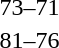<table style="text-align:center">
<tr>
<th width=200></th>
<th width=100></th>
<th width=200></th>
<th></th>
</tr>
<tr>
<td align=right><strong></strong></td>
<td>73–71</td>
<td align=left></td>
</tr>
<tr>
<td align=right><strong></strong></td>
<td>81–76</td>
<td align=left></td>
</tr>
</table>
